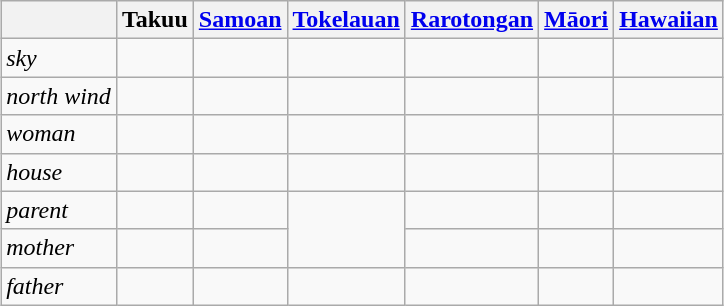<table class="wikitable" style="margin:1em auto;" |>
<tr>
<th></th>
<th>Takuu</th>
<th><a href='#'>Samoan</a></th>
<th><a href='#'>Tokelauan</a></th>
<th><a href='#'>Rarotongan</a></th>
<th><a href='#'>Māori</a></th>
<th><a href='#'>Hawaiian</a></th>
</tr>
<tr>
<td><em>sky</em></td>
<td></td>
<td></td>
<td></td>
<td></td>
<td></td>
<td></td>
</tr>
<tr>
<td><em>north wind</em></td>
<td></td>
<td></td>
<td></td>
<td></td>
<td></td>
<td></td>
</tr>
<tr>
<td><em>woman</em></td>
<td></td>
<td></td>
<td></td>
<td></td>
<td></td>
<td></td>
</tr>
<tr>
<td><em>house</em></td>
<td></td>
<td></td>
<td></td>
<td></td>
<td></td>
<td></td>
</tr>
<tr>
<td><em>parent</em></td>
<td></td>
<td></td>
<td rowspan="2"></td>
<td></td>
<td></td>
<td></td>
</tr>
<tr>
<td><em>mother</em></td>
<td></td>
<td></td>
<td></td>
<td></td>
<td></td>
</tr>
<tr>
<td><em>father</em></td>
<td></td>
<td></td>
<td></td>
<td></td>
<td></td>
<td></td>
</tr>
</table>
